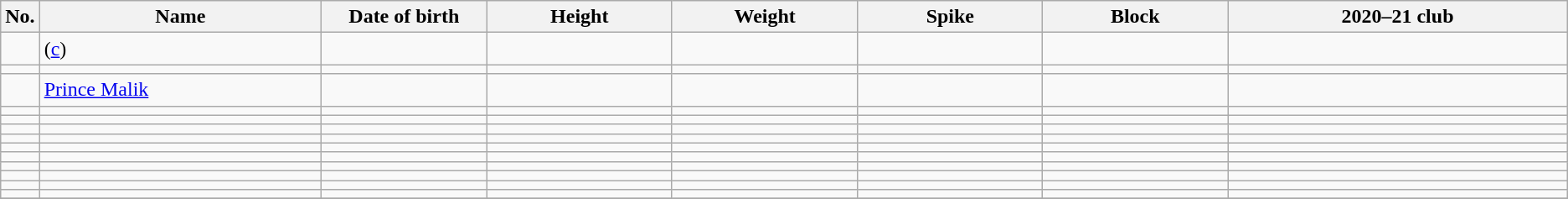<table class="wikitable sortable" style="font-size:100%; text-align:center;">
<tr>
<th>No.</th>
<th style="width:14em">Name</th>
<th style="width:8em">Date of birth</th>
<th style="width:9em">Height</th>
<th style="width:9em">Weight</th>
<th style="width:9em">Spike</th>
<th style="width:9em">Block</th>
<th style="width:17em">2020–21 club</th>
</tr>
<tr>
<td></td>
<td style="text-align:left;"> (<a href='#'>c</a>)</td>
<td style="text-align:right;"></td>
<td></td>
<td></td>
<td></td>
<td></td>
<td></td>
</tr>
<tr>
<td></td>
<td style="text-align:left;"></td>
<td style="text-align:right;"></td>
<td></td>
<td></td>
<td></td>
<td></td>
<td></td>
</tr>
<tr>
<td></td>
<td style="text-align:left;"><a href='#'>Prince Malik</a></td>
<td style="text-align:right;"></td>
<td></td>
<td></td>
<td></td>
<td></td>
<td></td>
</tr>
<tr>
<td></td>
<td style="text-align:left;"></td>
<td style="text-align:right;"></td>
<td></td>
<td></td>
<td></td>
<td></td>
<td></td>
</tr>
<tr>
<td></td>
<td style="text-align:left;"></td>
<td style="text-align:right;"></td>
<td></td>
<td></td>
<td></td>
<td></td>
<td></td>
</tr>
<tr>
<td></td>
<td style="text-align:left;"></td>
<td style="text-align:right;"></td>
<td></td>
<td></td>
<td></td>
<td></td>
<td></td>
</tr>
<tr>
<td></td>
<td style="text-align:left;"></td>
<td style="text-align:right;"></td>
<td></td>
<td></td>
<td></td>
<td></td>
<td></td>
</tr>
<tr>
<td></td>
<td style="text-align:left;"></td>
<td style="text-align:right;"></td>
<td></td>
<td></td>
<td></td>
<td></td>
<td></td>
</tr>
<tr>
<td></td>
<td style="text-align:left;"></td>
<td style="text-align:right;"></td>
<td></td>
<td></td>
<td></td>
<td></td>
<td></td>
</tr>
<tr>
<td></td>
<td style="text-align:left;"></td>
<td style="text-align:right;"></td>
<td></td>
<td></td>
<td></td>
<td></td>
<td></td>
</tr>
<tr>
<td></td>
<td style="text-align:left;"></td>
<td style="text-align:right;"></td>
<td></td>
<td></td>
<td></td>
<td></td>
<td></td>
</tr>
<tr>
<td></td>
<td style="text-align:left;"></td>
<td style="text-align:right;"></td>
<td></td>
<td></td>
<td></td>
<td></td>
<td></td>
</tr>
<tr>
<td></td>
<td style="text-align:left;"></td>
<td style="text-align:right;"></td>
<td></td>
<td></td>
<td></td>
<td></td>
<td></td>
</tr>
<tr>
</tr>
</table>
